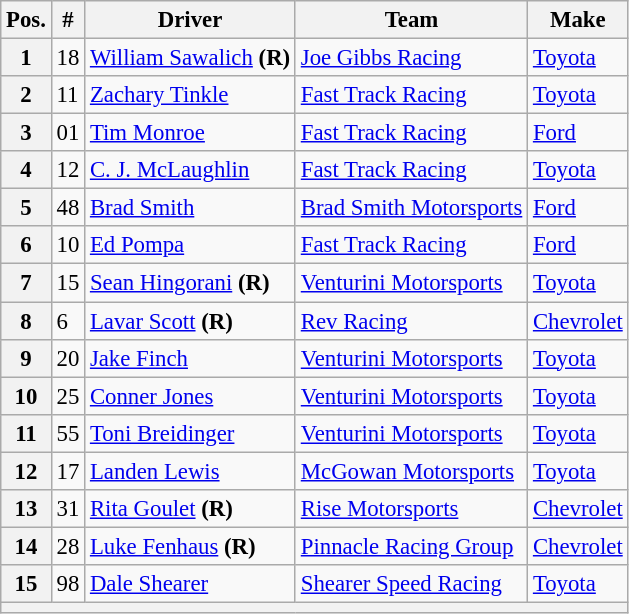<table class="wikitable" style="font-size:95%">
<tr>
<th>Pos.</th>
<th>#</th>
<th>Driver</th>
<th>Team</th>
<th>Make</th>
</tr>
<tr>
<th>1</th>
<td>18</td>
<td><a href='#'>William Sawalich</a> <strong>(R)</strong></td>
<td><a href='#'>Joe Gibbs Racing</a></td>
<td><a href='#'>Toyota</a></td>
</tr>
<tr>
<th>2</th>
<td>11</td>
<td><a href='#'>Zachary Tinkle</a></td>
<td><a href='#'>Fast Track Racing</a></td>
<td><a href='#'>Toyota</a></td>
</tr>
<tr>
<th>3</th>
<td>01</td>
<td><a href='#'>Tim Monroe</a></td>
<td><a href='#'>Fast Track Racing</a></td>
<td><a href='#'>Ford</a></td>
</tr>
<tr>
<th>4</th>
<td>12</td>
<td><a href='#'>C. J. McLaughlin</a></td>
<td><a href='#'>Fast Track Racing</a></td>
<td><a href='#'>Toyota</a></td>
</tr>
<tr>
<th>5</th>
<td>48</td>
<td><a href='#'>Brad Smith</a></td>
<td><a href='#'>Brad Smith Motorsports</a></td>
<td><a href='#'>Ford</a></td>
</tr>
<tr>
<th>6</th>
<td>10</td>
<td><a href='#'>Ed Pompa</a></td>
<td><a href='#'>Fast Track Racing</a></td>
<td><a href='#'>Ford</a></td>
</tr>
<tr>
<th>7</th>
<td>15</td>
<td><a href='#'>Sean Hingorani</a> <strong>(R)</strong></td>
<td><a href='#'>Venturini Motorsports</a></td>
<td><a href='#'>Toyota</a></td>
</tr>
<tr>
<th>8</th>
<td>6</td>
<td><a href='#'>Lavar Scott</a> <strong>(R)</strong></td>
<td><a href='#'>Rev Racing</a></td>
<td><a href='#'>Chevrolet</a></td>
</tr>
<tr>
<th>9</th>
<td>20</td>
<td><a href='#'>Jake Finch</a></td>
<td><a href='#'>Venturini Motorsports</a></td>
<td><a href='#'>Toyota</a></td>
</tr>
<tr>
<th>10</th>
<td>25</td>
<td><a href='#'>Conner Jones</a></td>
<td><a href='#'>Venturini Motorsports</a></td>
<td><a href='#'>Toyota</a></td>
</tr>
<tr>
<th>11</th>
<td>55</td>
<td><a href='#'>Toni Breidinger</a></td>
<td><a href='#'>Venturini Motorsports</a></td>
<td><a href='#'>Toyota</a></td>
</tr>
<tr>
<th>12</th>
<td>17</td>
<td><a href='#'>Landen Lewis</a></td>
<td><a href='#'>McGowan Motorsports</a></td>
<td><a href='#'>Toyota</a></td>
</tr>
<tr>
<th>13</th>
<td>31</td>
<td><a href='#'>Rita Goulet</a> <strong>(R)</strong></td>
<td><a href='#'>Rise Motorsports</a></td>
<td><a href='#'>Chevrolet</a></td>
</tr>
<tr>
<th>14</th>
<td>28</td>
<td><a href='#'>Luke Fenhaus</a> <strong>(R)</strong></td>
<td><a href='#'>Pinnacle Racing Group</a></td>
<td><a href='#'>Chevrolet</a></td>
</tr>
<tr>
<th>15</th>
<td>98</td>
<td><a href='#'>Dale Shearer</a></td>
<td><a href='#'>Shearer Speed Racing</a></td>
<td><a href='#'>Toyota</a></td>
</tr>
<tr>
<th colspan="5"></th>
</tr>
</table>
